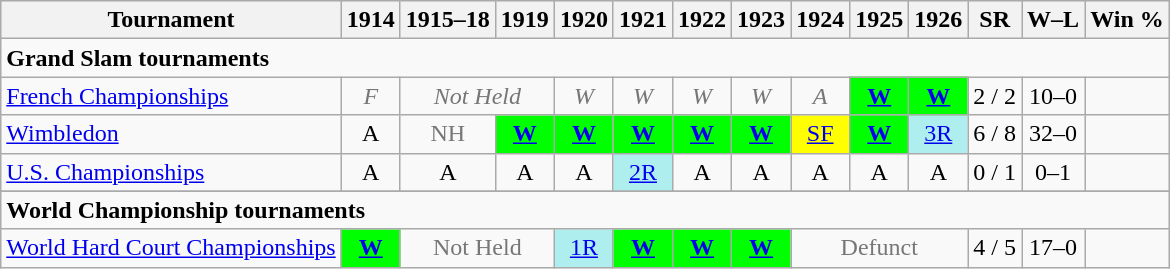<table class="wikitable" style=text-align:center>
<tr bgcolor="#efefef">
<th>Tournament</th>
<th>1914</th>
<th>1915–18</th>
<th>1919</th>
<th>1920</th>
<th>1921</th>
<th>1922</th>
<th>1923</th>
<th>1924</th>
<th>1925</th>
<th>1926</th>
<th>SR</th>
<th>W–L</th>
<th>Win %</th>
</tr>
<tr>
<td colspan="26" align="left"><strong>Grand Slam tournaments</strong></td>
</tr>
<tr>
<td align=left><a href='#'>French Championships</a></td>
<td style=color:#767676><em>F</em></td>
<td colspan=2 style=color:#767676><em>Not Held</em></td>
<td style=color:#767676><em>W</em></td>
<td style=color:#767676><em>W</em></td>
<td style=color:#767676><em>W</em></td>
<td style=color:#767676><em>W</em></td>
<td style=color:#767676><em>A</em></td>
<td style="background:#00ff00;"><a href='#'><strong>W</strong></a></td>
<td style="background:#00ff00;"><a href='#'><strong>W</strong></a></td>
<td>2 / 2</td>
<td>10–0</td>
<td></td>
</tr>
<tr>
<td align=left><a href='#'>Wimbledon</a></td>
<td>A</td>
<td colspan=1 style=color:#767676>NH</td>
<td style="background:#00ff00;"><a href='#'><strong>W</strong></a></td>
<td style="background:#00ff00;"><a href='#'><strong>W</strong></a></td>
<td style="background:#00ff00;"><a href='#'><strong>W</strong></a></td>
<td style="background:#00ff00;"><a href='#'><strong>W</strong></a></td>
<td style="background:#00ff00;"><a href='#'><strong>W</strong></a></td>
<td style="background:yellow;"><a href='#'>SF</a></td>
<td style="background:#00ff00;"><a href='#'><strong>W</strong></a></td>
<td style="background:#afeeee;"><a href='#'>3R</a></td>
<td>6 / 8</td>
<td>32–0</td>
<td></td>
</tr>
<tr>
<td align=left><a href='#'>U.S. Championships</a></td>
<td>A</td>
<td>A</td>
<td>A</td>
<td>A</td>
<td style="background:#afeeee;"><a href='#'>2R</a></td>
<td>A</td>
<td>A</td>
<td>A</td>
<td>A</td>
<td>A</td>
<td>0 / 1</td>
<td>0–1</td>
<td></td>
</tr>
<tr style="font-weight:bold; background:#efefef;">
</tr>
<tr>
<td colspan="26" align="left"><strong>World Championship tournaments</strong></td>
</tr>
<tr>
<td align=left><a href='#'>World Hard Court Championships</a></td>
<td style="background:#00ff00;"><a href='#'><strong>W</strong></a></td>
<td colspan=2 style=color:#767676>Not Held</td>
<td style="background:#afeeee;"><a href='#'>1R</a></td>
<td style="background:#00ff00;"><a href='#'><strong>W</strong></a></td>
<td style="background:#00ff00;"><a href='#'><strong>W</strong></a></td>
<td style="background:#00ff00;"><a href='#'><strong>W</strong></a></td>
<td colspan=3 style=color:#767676>Defunct</td>
<td>4 / 5</td>
<td>17–0</td>
<td></td>
</tr>
</table>
